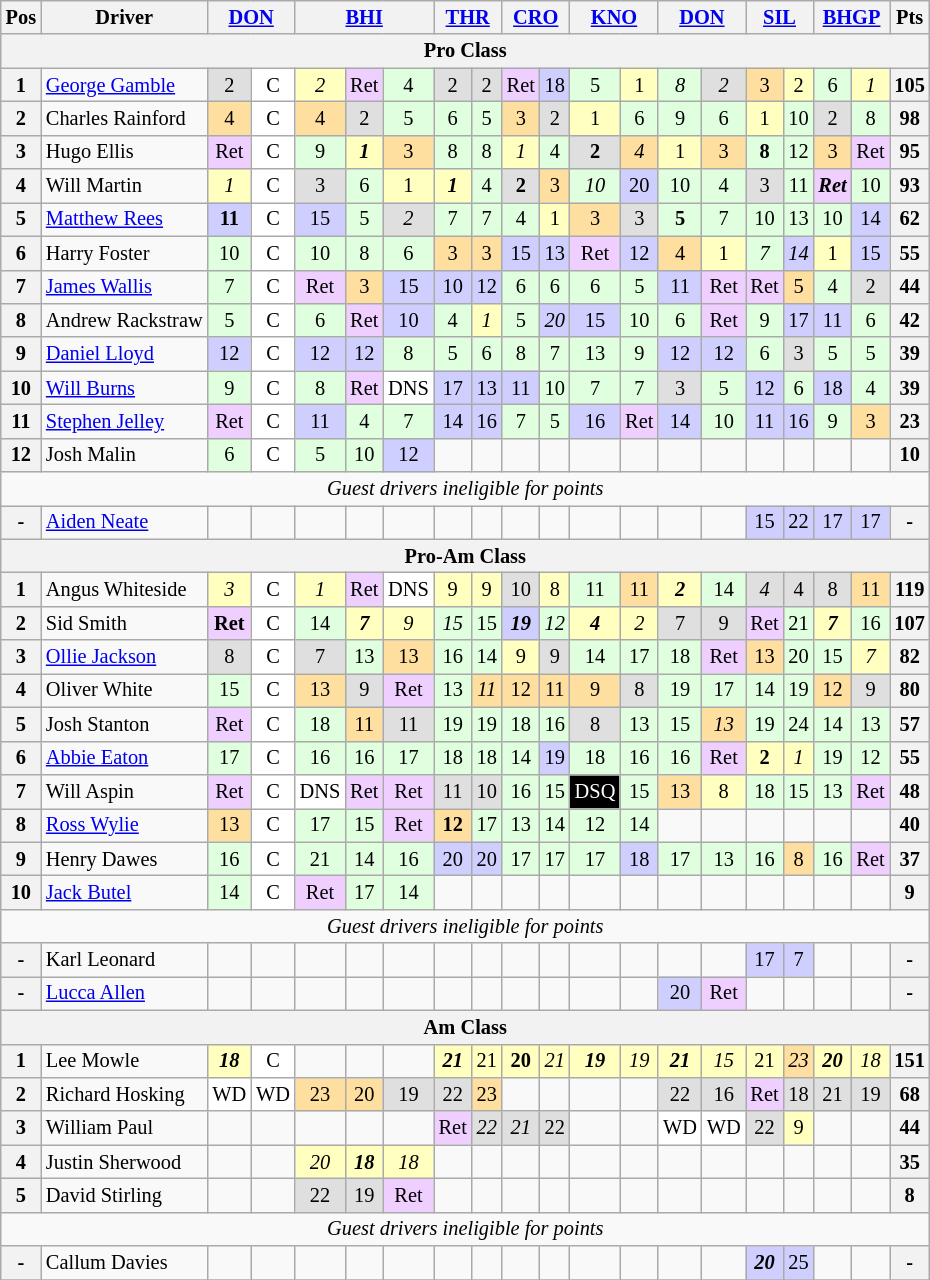<table class="wikitable" style="font-size: 85%; text-align: center;">
<tr>
<th valign="middle">Pos</th>
<th valign="middle">Driver</th>
<th colspan="2"><a href='#'>DON</a></th>
<th colspan="3"><a href='#'>BHI</a></th>
<th colspan="2"><a href='#'>THR</a></th>
<th colspan="2"><a href='#'>CRO</a></th>
<th colspan="2"><a href='#'>KNO</a></th>
<th colspan="2"><a href='#'>DON</a></th>
<th colspan="2"><a href='#'>SIL</a></th>
<th colspan="2"><a href='#'>BHGP</a></th>
<th valign="middle">Pts</th>
</tr>
<tr>
<th colspan="20">Pro Class</th>
</tr>
<tr>
<th>1</th>
<td align="left"> <a href='#'>George Gamble</a></td>
<td style="background:#dfdfdf;">2</td>
<td style="background:#ffffff;">C</td>
<td style="background:#ffffbf;"><em>2</em></td>
<td style="background:#efcfff;">Ret</td>
<td style="background:#dfffdf;">4</td>
<td style="background:#dfdfdf;">2</td>
<td style="background:#dfdfdf;">2</td>
<td style="background:#efcfff;">Ret</td>
<td style="background:#cfcfff;">18</td>
<td style="background:#dfffdf;">5</td>
<td style="background:#ffffbf;">1</td>
<td style="background:#dfffdf;"><em>8</em></td>
<td style="background:#dfdfdf;"><em>2</em></td>
<td style="background:#ffdf9f;">3</td>
<td style="background:#ffffbf;">2</td>
<td style="background:#dfffdf;">6</td>
<td style="background:#ffffbf;"><em>1</em></td>
<th>105</th>
</tr>
<tr>
<th>2</th>
<td align="left"> Charles Rainford</td>
<td style="background:#ffdf9f;">4</td>
<td style="background:#ffffff;">C</td>
<td style="background:#ffdf9f;">4</td>
<td style="background:#dfdfdf;">2</td>
<td style="background:#dfffdf;">5</td>
<td style="background:#dfffdf;">6</td>
<td style="background:#dfffdf;">5</td>
<td style="background:#ffdf9f;">3</td>
<td style="background:#dfdfdf;">2</td>
<td style="background:#ffffbf;">1</td>
<td style="background:#dfffdf;">6</td>
<td style="background:#dfffdf;">9</td>
<td style="background:#dfffdf;">6</td>
<td style="background:#ffffbf;">1</td>
<td style="background:#dfffdf;">10</td>
<td style="background:#dfdfdf;">2</td>
<td style="background:#dfffdf;">8</td>
<th>98</th>
</tr>
<tr>
<th>3</th>
<td align="left"> Hugo Ellis</td>
<td style="background:#efcfff;">Ret</td>
<td style="background:#ffffff;">C</td>
<td style="background:#dfffdf;">9</td>
<td style="background:#ffffbf;"><strong><em>1</em></strong></td>
<td style="background:#ffdf9f;">3</td>
<td style="background:#dfffdf;">8</td>
<td style="background:#dfffdf;">8</td>
<td style="background:#ffffbf;"><em>1</em></td>
<td style="background:#dfffdf;">4</td>
<td style="background:#dfdfdf;"><strong>2</strong></td>
<td style="background:#ffdf9f;"><em>4</em></td>
<td style="background:#ffffbf;">1</td>
<td style="background:#ffdf9f;">3</td>
<td style="background:#dfffdf;"><strong>8</strong></td>
<td style="background:#dfffdf;">12</td>
<td style="background:#ffdf9f;">3</td>
<td style="background:#efcfff;">Ret</td>
<th>95</th>
</tr>
<tr>
<th>4</th>
<td align="left"> Will Martin</td>
<td style="background:#ffffbf;"><em>1</em></td>
<td style="background:#ffffff;">C</td>
<td style="background:#dfdfdf;">3</td>
<td style="background:#dfffdf;">6</td>
<td style="background:#ffffbf;">1</td>
<td style="background:#ffffbf;"><strong><em>1</em></strong></td>
<td style="background:#dfffdf;">4</td>
<td style="background:#dfdfdf;"><strong>2</strong></td>
<td style="background:#ffdf9f;">3</td>
<td style="background:#dfffdf;"><em>10</em></td>
<td style="background:#cfcfff;">20</td>
<td style="background:#dfffdf;">10</td>
<td style="background:#dfffdf;">4</td>
<td style="background:#dfdfdf;">3</td>
<td style="background:#dfffdf;">11</td>
<td style="background:#efcfff;"><strong><em>Ret</em></strong></td>
<td style="background:#dfffdf;">10</td>
<th>93</th>
</tr>
<tr>
<th>5</th>
<td align="left"> <a href='#'>Matthew Rees</a></td>
<td style="background:#cfcfff;"><strong>11</strong></td>
<td style="background:#ffffff;">C</td>
<td style="background:#cfcfff;">15</td>
<td style="background:#dfffdf;">5</td>
<td style="background:#dfdfdf;"><em>2</em></td>
<td style="background:#dfffdf;">7</td>
<td style="background:#dfffdf;">7</td>
<td style="background:#dfffdf;">4</td>
<td style="background:#ffffbf;">1</td>
<td style="background:#ffdf9f;">3</td>
<td style="background:#dfdfdf;">3</td>
<td style="background:#dfffdf;"><strong>5</strong></td>
<td style="background:#dfffdf;">7</td>
<td style="background:#dfffdf;">10</td>
<td style="background:#dfffdf;">13</td>
<td style="background:#dfffdf;">10</td>
<td style="background:#cfcfff;">14</td>
<th>62</th>
</tr>
<tr>
<th>6</th>
<td align="left"> Harry Foster</td>
<td style="background:#dfffdf;">10</td>
<td style="background:#ffffff;">C</td>
<td style="background:#dfffdf;">10</td>
<td style="background:#dfffdf;">8</td>
<td style="background:#dfffdf;">6</td>
<td style="background:#ffdf9f;">3</td>
<td style="background:#ffdf9f;">3</td>
<td style="background:#cfcfff;">15</td>
<td style="background:#cfcfff;">13</td>
<td style="background:#efcfff;">Ret</td>
<td style="background:#cfcfff;">12</td>
<td style="background:#ffdf9f;">4</td>
<td style="background:#ffffbf;">1</td>
<td style="background:#dfffdf;"><em>7</em></td>
<td style="background:#cfcfff;"><em>14</em></td>
<td style="background:#ffffbf;">1</td>
<td style="background:#cfcfff;">15</td>
<th>55</th>
</tr>
<tr>
<th>7</th>
<td align="left"> <a href='#'>James Wallis</a></td>
<td style="background:#dfffdf;">7</td>
<td style="background:#ffffff;">C</td>
<td style="background:#efcfff;">Ret</td>
<td style="background:#ffdf9f;">3</td>
<td style="background:#cfcfff;">15</td>
<td style="background:#cfcfff;">10</td>
<td style="background:#cfcfff;">12</td>
<td style="background:#dfffdf;">6</td>
<td style="background:#dfffdf;">6</td>
<td style="background:#dfffdf;">6</td>
<td style="background:#dfffdf;">5</td>
<td style="background:#cfcfff;">11</td>
<td style="background:#efcfff;">Ret</td>
<td style="background:#efcfff;">Ret</td>
<td style="background:#ffdf9f;">5</td>
<td style="background:#dfffdf;">4</td>
<td style="background:#dfdfdf;">2</td>
<th>44</th>
</tr>
<tr>
<th>8</th>
<td align="left"> Andrew Rackstraw</td>
<td style="background:#dfffdf;">5</td>
<td style="background:#ffffff;">C</td>
<td style="background:#dfffdf;">6</td>
<td style="background:#efcfff;">Ret</td>
<td style="background:#cfcfff;">10</td>
<td style="background:#dfffdf;">4</td>
<td style="background:#ffffbf;"><em>1</em></td>
<td style="background:#dfffdf;">5</td>
<td style="background:#cfcfff;"><em>20</em></td>
<td style="background:#cfcfff;">15</td>
<td style="background:#dfffdf;">10</td>
<td style="background:#dfffdf;">6</td>
<td style="background:#efcfff;">Ret</td>
<td style="background:#dfffdf;">9</td>
<td style="background:#cfcfff;">17</td>
<td style="background:#cfcfff;">11</td>
<td style="background:#dfffdf;">6</td>
<th>42</th>
</tr>
<tr>
<th>9</th>
<td align="left"> <a href='#'>Daniel Lloyd</a></td>
<td style="background:#cfcfff;">12</td>
<td style="background:#ffffff;">C</td>
<td style="background:#cfcfff;">12</td>
<td style="background:#cfcfff;">12</td>
<td style="background:#dfffdf;">8</td>
<td style="background:#dfffdf;">5</td>
<td style="background:#dfffdf;">6</td>
<td style="background:#dfffdf;">8</td>
<td style="background:#dfffdf;">7</td>
<td style="background:#dfffdf;">13</td>
<td style="background:#dfffdf;">9</td>
<td style="background:#cfcfff;">12</td>
<td style="background:#cfcfff;">12</td>
<td style="background:#dfffdf;">6</td>
<td style="background:#dfdfdf;">3</td>
<td style="background:#dfffdf;">5</td>
<td style="background:#dfffdf;">5</td>
<th>39</th>
</tr>
<tr>
<th>10</th>
<td align="left"> <a href='#'>Will Burns</a></td>
<td style="background:#dfffdf;">9</td>
<td style="background:#ffffff;">C</td>
<td style="background:#dfffdf;">8</td>
<td style="background:#efcfff;">Ret</td>
<td style="background:#ffffff;">DNS</td>
<td style="background:#cfcfff;">17</td>
<td style="background:#cfcfff;">13</td>
<td style="background:#cfcfff;">11</td>
<td style="background:#dfffdf;">10</td>
<td style="background:#dfffdf;">7</td>
<td style="background:#dfffdf;">7</td>
<td style="background:#dfdfdf;">3</td>
<td style="background:#dfffdf;">5</td>
<td style="background:#cfcfff;">12</td>
<td style="background:#dfffdf;">6</td>
<td style="background:#cfcfff;">18</td>
<td style="background:#dfffdf;">4</td>
<th>39</th>
</tr>
<tr>
<th>11</th>
<td align="left"> <a href='#'>Stephen Jelley</a></td>
<td style="background:#efcfff;">Ret</td>
<td style="background:#ffffff;">C</td>
<td style="background:#cfcfff;">11</td>
<td style="background:#dfffdf;">4</td>
<td style="background:#dfffdf;">7</td>
<td style="background:#cfcfff;">14</td>
<td style="background:#cfcfff;">16</td>
<td style="background:#dfffdf;">7</td>
<td style="background:#dfffdf;">5</td>
<td style="background:#cfcfff;">16</td>
<td style="background:#efcfff;">Ret</td>
<td style="background:#cfcfff;">14</td>
<td style="background:#dfffdf;">10</td>
<td style="background:#cfcfff;">11</td>
<td style="background:#cfcfff;">16</td>
<td style="background:#dfffdf;">9</td>
<td style="background:#ffdf9f;">3</td>
<th>23</th>
</tr>
<tr>
<th>12</th>
<td align="left"> Josh Malin</td>
<td style="background:#dfffdf;">6</td>
<td style="background:#ffffff;">C</td>
<td style="background:#dfffdf;">5</td>
<td style="background:#dfffdf;">10</td>
<td style="background:#cfcfff;">12</td>
<td></td>
<td></td>
<td></td>
<td></td>
<td></td>
<td></td>
<td></td>
<td></td>
<td></td>
<td></td>
<td></td>
<td></td>
<th>10</th>
</tr>
<tr>
<td colspan="20"><em>Guest drivers ineligible for points</em></td>
</tr>
<tr>
<th>-</th>
<td align="left"> <a href='#'>Aiden Neate</a></td>
<td></td>
<td></td>
<td></td>
<td></td>
<td></td>
<td></td>
<td></td>
<td></td>
<td></td>
<td></td>
<td></td>
<td></td>
<td></td>
<td style="background:#cfcfff;">15</td>
<td style="background:#cfcfff;">22</td>
<td style="background:#cfcfff;">17</td>
<td style="background:#cfcfff;">17</td>
<th>-</th>
</tr>
<tr>
<th colspan="20">Pro-Am Class</th>
</tr>
<tr>
<th>1</th>
<td align="left"> Angus Whiteside</td>
<td style="background:#ffffbf;"><em>3</em></td>
<td style="background:#ffffff;">C</td>
<td style="background:#ffffbf;"><em>1</em></td>
<td style="background:#efcfff;">Ret</td>
<td style="background:#ffffff;">DNS</td>
<td style="background:#ffffbf;">9</td>
<td style="background:#ffffbf;">9</td>
<td style="background:#dfdfdf;">10</td>
<td style="background:#ffffbf;">8</td>
<td style="background:#dfffdf;">11</td>
<td style="background:#ffdf9f;">11</td>
<td style="background:#ffffbf;"><strong><em>2</em></strong></td>
<td style="background:#dfffdf;">14</td>
<td style="background:#dfdfdf;"><em>4</em></td>
<td style="background:#dfdfdf;">4</td>
<td style="background:#dfdfdf;">8</td>
<td style="background:#ffdf9f;">11</td>
<th>119</th>
</tr>
<tr>
<th>2</th>
<td align="left"> Sid Smith</td>
<td style="background:#efcfff;"><strong>Ret</strong></td>
<td style="background:#ffffff;">C</td>
<td style="background:#dfffdf;">14</td>
<td style="background:#ffffbf;"><strong><em>7</em></strong></td>
<td style="background:#ffffbf;"><em>9</em></td>
<td style="background:#dfffdf;"><em>15</em></td>
<td style="background:#dfffdf;">15</td>
<td style="background:#cfcfff;"><strong><em>19</em></strong></td>
<td style="background:#dfffdf;"><em>12</em></td>
<td style="background:#ffffbf;"><strong><em>4</em></strong></td>
<td style="background:#ffffbf;"><em>2</em></td>
<td style="background:#dfdfdf;">7</td>
<td style="background:#dfdfdf;">9</td>
<td style="background:#efcfff;">Ret</td>
<td style="background:#dfffdf;">21</td>
<td style="background:#ffffbf;"><strong><em>7</em></strong></td>
<td style="background:#dfffdf;">16</td>
<th>107</th>
</tr>
<tr>
<th>3</th>
<td align="left"> <a href='#'>Ollie Jackson</a></td>
<td style="background:#dfdfdf;">8</td>
<td style="background:#ffffff;">C</td>
<td style="background:#dfdfdf;">7</td>
<td style="background:#dfffdf;">13</td>
<td style="background:#ffdf9f;">13</td>
<td style="background:#dfffdf;">16</td>
<td style="background:#dfffdf;">14</td>
<td style="background:#ffffbf;">9</td>
<td style="background:#dfdfdf;">9</td>
<td style="background:#dfffdf;">14</td>
<td style="background:#dfffdf;">17</td>
<td style="background:#dfffdf;">18</td>
<td style="background:#efcfff;">Ret</td>
<td style="background:#ffdf9f;">13</td>
<td style="background:#dfffdf;">20</td>
<td style="background:#dfffdf;">15</td>
<td style="background:#ffffbf;"><em>7</em></td>
<th>82</th>
</tr>
<tr>
<th>4</th>
<td align="left"> Oliver White</td>
<td style="background:#dfffdf;">15</td>
<td style="background:#ffffff;">C</td>
<td style="background:#ffdf9f;">13</td>
<td style="background:#dfdfdf;">9</td>
<td style="background:#efcfff;">Ret</td>
<td style="background:#dfffdf;">13</td>
<td style="background:#ffdf9f;"><em>11</em></td>
<td style="background:#ffdf9f;">12</td>
<td style="background:#ffdf9f;">11</td>
<td style="background:#ffdf9f;">9</td>
<td style="background:#dfdfdf;">8</td>
<td style="background:#dfffdf;">19</td>
<td style="background:#dfffdf;">17</td>
<td style="background:#dfffdf;">14</td>
<td style="background:#dfffdf;">19</td>
<td style="background:#ffdf9f;">12</td>
<td style="background:#dfdfdf;">9</td>
<th>80</th>
</tr>
<tr>
<th>5</th>
<td align="left"> Josh Stanton</td>
<td style="background:#efcfff;">Ret</td>
<td style="background:#ffffff;">C</td>
<td style="background:#dfffdf;">18</td>
<td style="background:#ffdf9f;">11</td>
<td style="background:#dfdfdf;">11</td>
<td style="background:#dfffdf;">19</td>
<td style="background:#dfffdf;">19</td>
<td style="background:#dfffdf;">18</td>
<td style="background:#dfffdf;">16</td>
<td style="background:#dfdfdf;">8</td>
<td style="background:#dfffdf;">13</td>
<td style="background:#dfffdf;">15</td>
<td style="background:#ffdf9f;"><em>13</em></td>
<td style="background:#dfffdf;">19</td>
<td style="background:#dfffdf;">24</td>
<td style="background:#dfffdf;">14</td>
<td style="background:#dfffdf;">13</td>
<th>57</th>
</tr>
<tr>
<th>6</th>
<td align="left"> <a href='#'>Abbie Eaton</a></td>
<td style="background:#dfffdf;">17</td>
<td style="background:#ffffff;">C</td>
<td style="background:#dfffdf;">16</td>
<td style="background:#dfffdf;">16</td>
<td style="background:#dfffdf;">17</td>
<td style="background:#dfffdf;">18</td>
<td style="background:#dfffdf;">18</td>
<td style="background:#dfffdf;">14</td>
<td style="background:#cfcfff;">19</td>
<td style="background:#dfffdf;">18</td>
<td style="background:#dfffdf;">16</td>
<td style="background:#dfffdf;">16</td>
<td style="background:#efcfff;">Ret</td>
<td style="background:#ffffbf;"><strong>2</strong></td>
<td style="background:#ffffbf;"><em>1</em></td>
<td style="background:#dfffdf;">19</td>
<td style="background:#dfffdf;">12</td>
<th>55</th>
</tr>
<tr>
<th>7</th>
<td align="left"> Will Aspin</td>
<td style="background:#efcfff;">Ret</td>
<td style="background:#ffffff;">C</td>
<td style="background:#ffffff;">DNS</td>
<td style="background:#efcfff;">Ret</td>
<td style="background:#efcfff;">Ret</td>
<td style="background:#dfdfdf;">11</td>
<td style="background:#dfdfdf;">10</td>
<td style="background:#dfffdf;">16</td>
<td style="background:#dfffdf;">15</td>
<td style="background:#000000; color:#ffffff">DSQ</td>
<td style="background:#dfffdf;">15</td>
<td style="background:#ffdf9f;">13</td>
<td style="background:#ffffbf;">8</td>
<td style="background:#dfffdf;">18</td>
<td style="background:#dfffdf;">15</td>
<td style="background:#dfffdf;">13</td>
<td style="background:#efcfff;">Ret</td>
<th>48</th>
</tr>
<tr>
<th>8</th>
<td align="left"> <a href='#'>Ross Wylie</a></td>
<td style="background:#ffdf9f;">13</td>
<td style="background:#ffffff;">C</td>
<td style="background:#dfffdf;">17</td>
<td style="background:#dfffdf;">15</td>
<td style="background:#efcfff;">Ret</td>
<td style="background:#ffdf9f;"><strong>12</strong></td>
<td style="background:#dfffdf;">17</td>
<td style="background:#dfffdf;">13</td>
<td style="background:#dfffdf;">14</td>
<td style="background:#dfffdf;">12</td>
<td style="background:#dfffdf;">14</td>
<td></td>
<td></td>
<td></td>
<td></td>
<td></td>
<td></td>
<th>40</th>
</tr>
<tr>
<th>9</th>
<td align="left"> Henry Dawes</td>
<td style="background:#dfffdf;">16</td>
<td style="background:#ffffff;">C</td>
<td style="background:#dfffdf;">21</td>
<td style="background:#dfffdf;">14</td>
<td style="background:#dfffdf;">16</td>
<td style="background:#cfcfff;">20</td>
<td style="background:#cfcfff;">20</td>
<td style="background:#dfffdf;">17</td>
<td style="background:#dfffdf;">17</td>
<td style="background:#dfffdf;">17</td>
<td style="background:#cfcfff;">18</td>
<td style="background:#dfffdf;">17</td>
<td style="background:#dfffdf;">13</td>
<td style="background:#dfffdf;">16</td>
<td style="background:#ffdf9f;">8</td>
<td style="background:#dfffdf;">16</td>
<td style="background:#efcfff;">Ret</td>
<th>37</th>
</tr>
<tr>
<th>10</th>
<td align="left"> <a href='#'>Jack Butel</a></td>
<td style="background:#dfffdf;">14</td>
<td style="background:#ffffff;">C</td>
<td style="background:#efcfff;">Ret</td>
<td style="background:#dfffdf;">17</td>
<td style="background:#dfffdf;">14</td>
<td></td>
<td></td>
<td></td>
<td></td>
<td></td>
<td></td>
<td></td>
<td></td>
<td></td>
<td></td>
<td></td>
<td></td>
<th>9</th>
</tr>
<tr>
<td colspan="20"><em>Guest drivers ineligible for points</em></td>
</tr>
<tr>
<th>-</th>
<td align="left"> Karl Leonard</td>
<td></td>
<td></td>
<td></td>
<td></td>
<td></td>
<td></td>
<td></td>
<td></td>
<td></td>
<td></td>
<td></td>
<td></td>
<td></td>
<td style="background:#cfcfff;">17</td>
<td style="background:#cfcfff;">7</td>
<td></td>
<td></td>
<th>-</th>
</tr>
<tr>
<th>-</th>
<td align="left"> <a href='#'>Lucca Allen</a></td>
<td></td>
<td></td>
<td></td>
<td></td>
<td></td>
<td></td>
<td></td>
<td></td>
<td></td>
<td></td>
<td></td>
<td style="background:#cfcfff;">20</td>
<td style="background:#efcfff;">Ret</td>
<td></td>
<td></td>
<td></td>
<td></td>
<th>-</th>
</tr>
<tr>
<th colspan="20">Am Class</th>
</tr>
<tr>
<th>1</th>
<td align="left"> Lee Mowle</td>
<td style="background:#ffffbf;"><strong><em>18</em></strong></td>
<td style="background:#ffffff;">C</td>
<td></td>
<td></td>
<td></td>
<td style="background:#ffffbf;"><strong><em>21</em></strong></td>
<td style="background:#ffffbf;">21</td>
<td style="background:#ffffbf;"><strong>20</strong></td>
<td style="background:#ffffbf;"><em>21</em></td>
<td style="background:#ffffbf;"><strong><em>19</em></strong></td>
<td style="background:#ffffbf;"><em>19</em></td>
<td style="background:#ffffbf;"><strong><em>21</em></strong></td>
<td style="background:#ffffbf;"><em>15</em></td>
<td style="background:#ffffbf;">21</td>
<td style="background:#ffdf9f;"><em>23</em></td>
<td style="background:#ffffbf;"><strong><em>20</em></strong></td>
<td style="background:#ffffbf;"><em>18</em></td>
<th>151</th>
</tr>
<tr>
<th>2</th>
<td align="left"> Richard Hosking</td>
<td style="background:#ffffff;">WD</td>
<td style="background:#ffffff;">WD</td>
<td style="background:#ffdf9f;">23</td>
<td style="background:#ffdf9f;">20</td>
<td style="background:#dfdfdf;">19</td>
<td style="background:#dfdfdf;">22</td>
<td style="background:#ffdf9f;">23</td>
<td></td>
<td></td>
<td></td>
<td></td>
<td style="background:#dfdfdf;">22</td>
<td style="background:#dfdfdf;">16</td>
<td style="background:#efcfff;">Ret</td>
<td style="background:#dfdfdf;">18</td>
<td style="background:#dfdfdf;">21</td>
<td style="background:#dfdfdf;">19</td>
<th>68</th>
</tr>
<tr>
<th>3</th>
<td align="left"> William Paul</td>
<td></td>
<td></td>
<td></td>
<td></td>
<td></td>
<td style="background:#efcfff;">Ret</td>
<td style="background:#dfdfdf;"><em>22</em></td>
<td style="background:#dfdfdf;"><em>21</em></td>
<td style="background:#dfdfdf;">22</td>
<td></td>
<td></td>
<td style="background:#ffffff;">WD</td>
<td style="background:#ffffff;">WD</td>
<td style="background:#dfdfdf;">22</td>
<td style="background:#ffffbf;">9</td>
<td></td>
<td></td>
<th>44</th>
</tr>
<tr>
<th>4</th>
<td align="left"> Justin Sherwood</td>
<td></td>
<td></td>
<td style="background:#ffffbf;"><em>20</em></td>
<td style="background:#ffffbf;"><strong><em>18</em></strong></td>
<td style="background:#ffffbf;"><em>18</em></td>
<td></td>
<td></td>
<td></td>
<td></td>
<td></td>
<td></td>
<td></td>
<td></td>
<td></td>
<td></td>
<td></td>
<td></td>
<th>35</th>
</tr>
<tr>
<th>5</th>
<td align="left"> David Stirling</td>
<td></td>
<td></td>
<td style="background:#dfdfdf;">22</td>
<td style="background:#dfdfdf;">19</td>
<td style="background:#efcfff;">Ret</td>
<td></td>
<td></td>
<td></td>
<td></td>
<td></td>
<td></td>
<td></td>
<td></td>
<td></td>
<td></td>
<td></td>
<td></td>
<th>8</th>
</tr>
<tr>
<td colspan="20"><em>Guest drivers ineligible for points</em></td>
</tr>
<tr>
<th>-</th>
<td align="left"> Callum Davies</td>
<td></td>
<td></td>
<td></td>
<td></td>
<td></td>
<td></td>
<td></td>
<td></td>
<td></td>
<td></td>
<td></td>
<td></td>
<td></td>
<td style="background:#cfcfff;"><strong><em>20</em></strong></td>
<td style="background:#cfcfff;">25</td>
<td></td>
<td></td>
<th>-</th>
</tr>
<tr>
</tr>
</table>
